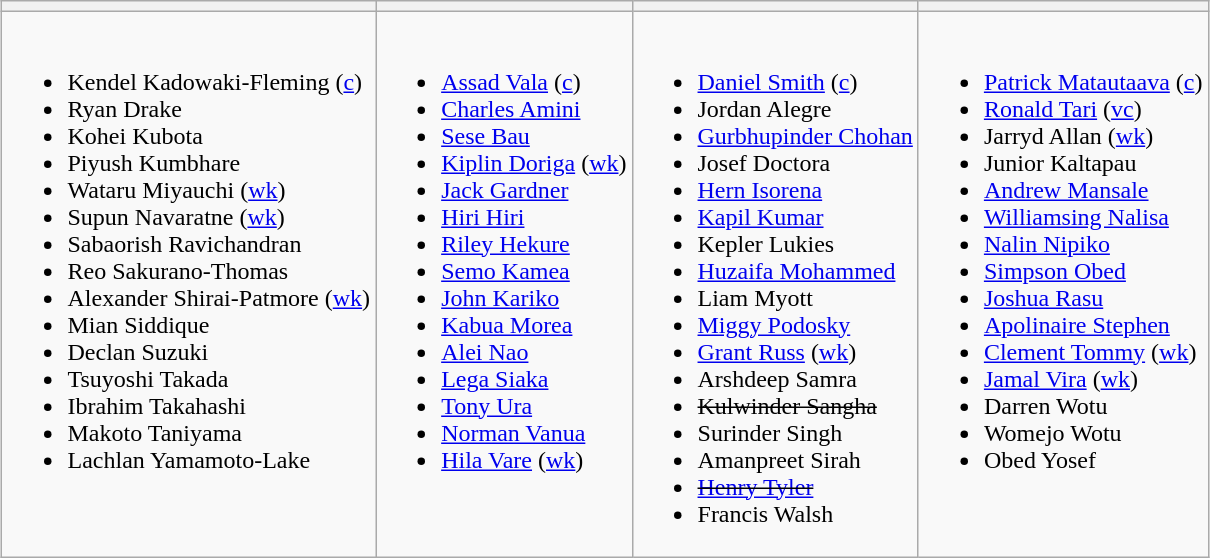<table class="wikitable" style="text-align:left; margin:auto">
<tr>
<th></th>
<th></th>
<th></th>
<th></th>
</tr>
<tr>
<td valign=top><br><ul><li>Kendel Kadowaki-Fleming (<a href='#'>c</a>)</li><li>Ryan Drake</li><li>Kohei Kubota</li><li>Piyush Kumbhare</li><li>Wataru Miyauchi (<a href='#'>wk</a>)</li><li>Supun Navaratne (<a href='#'>wk</a>)</li><li>Sabaorish Ravichandran</li><li>Reo Sakurano-Thomas</li><li>Alexander Shirai-Patmore (<a href='#'>wk</a>)</li><li>Mian Siddique</li><li>Declan Suzuki</li><li>Tsuyoshi Takada</li><li>Ibrahim Takahashi</li><li>Makoto Taniyama</li><li>Lachlan Yamamoto-Lake</li></ul></td>
<td valign=top><br><ul><li><a href='#'>Assad Vala</a> (<a href='#'>c</a>)</li><li><a href='#'>Charles Amini</a></li><li><a href='#'>Sese Bau</a></li><li><a href='#'>Kiplin Doriga</a> (<a href='#'>wk</a>)</li><li><a href='#'>Jack Gardner</a></li><li><a href='#'>Hiri Hiri</a></li><li><a href='#'>Riley Hekure</a></li><li><a href='#'>Semo Kamea</a></li><li><a href='#'>John Kariko</a></li><li><a href='#'>Kabua Morea</a></li><li><a href='#'>Alei Nao</a></li><li><a href='#'>Lega Siaka</a></li><li><a href='#'>Tony Ura</a></li><li><a href='#'>Norman Vanua</a></li><li><a href='#'>Hila Vare</a> (<a href='#'>wk</a>)</li></ul></td>
<td valign=top><br><ul><li><a href='#'>Daniel Smith</a> (<a href='#'>c</a>)</li><li>Jordan Alegre</li><li><a href='#'>Gurbhupinder Chohan</a></li><li>Josef Doctora</li><li><a href='#'>Hern Isorena</a></li><li><a href='#'>Kapil Kumar</a></li><li>Kepler Lukies</li><li><a href='#'>Huzaifa Mohammed</a></li><li>Liam Myott</li><li><a href='#'>Miggy Podosky</a></li><li><a href='#'>Grant Russ</a> (<a href='#'>wk</a>)</li><li>Arshdeep Samra</li><li><s>Kulwinder Sangha</s></li><li>Surinder Singh</li><li>Amanpreet Sirah</li><li><s><a href='#'>Henry Tyler</a></s></li><li>Francis Walsh</li></ul></td>
<td valign=top><br><ul><li><a href='#'>Patrick Matautaava</a> (<a href='#'>c</a>)</li><li><a href='#'>Ronald Tari</a> (<a href='#'>vc</a>)</li><li>Jarryd Allan (<a href='#'>wk</a>)</li><li>Junior Kaltapau</li><li><a href='#'>Andrew Mansale</a></li><li><a href='#'>Williamsing Nalisa</a></li><li><a href='#'>Nalin Nipiko</a></li><li><a href='#'>Simpson Obed</a></li><li><a href='#'>Joshua Rasu</a></li><li><a href='#'>Apolinaire Stephen</a></li><li><a href='#'>Clement Tommy</a> (<a href='#'>wk</a>)</li><li><a href='#'>Jamal Vira</a> (<a href='#'>wk</a>)</li><li>Darren Wotu</li><li>Womejo Wotu</li><li>Obed Yosef</li></ul></td>
</tr>
</table>
